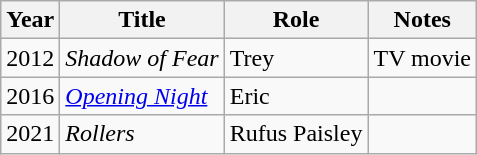<table class="wikitable sortable">
<tr>
<th>Year</th>
<th>Title</th>
<th>Role</th>
<th class="unsortable">Notes</th>
</tr>
<tr>
<td>2012</td>
<td><em>Shadow of Fear</em></td>
<td>Trey</td>
<td>TV movie</td>
</tr>
<tr>
<td>2016</td>
<td><em><a href='#'>Opening Night</a></em></td>
<td>Eric</td>
<td></td>
</tr>
<tr>
<td>2021</td>
<td><em>Rollers</em></td>
<td>Rufus Paisley</td>
<td></td>
</tr>
</table>
